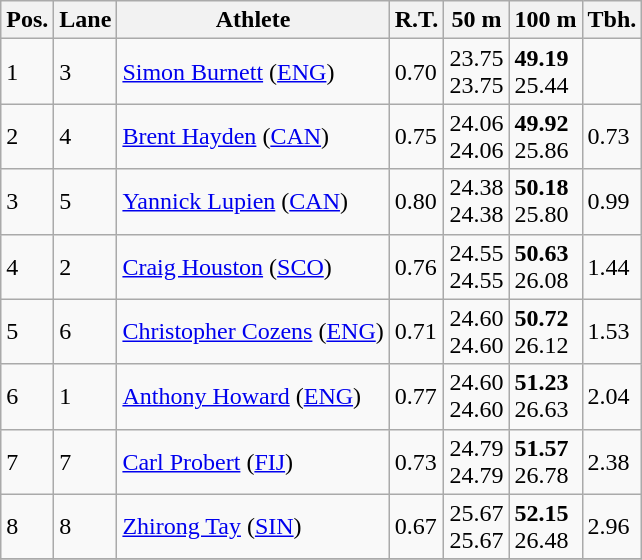<table class="wikitable">
<tr>
<th>Pos.</th>
<th>Lane</th>
<th>Athlete</th>
<th>R.T.</th>
<th>50 m</th>
<th>100 m</th>
<th>Tbh.</th>
</tr>
<tr>
<td>1</td>
<td>3</td>
<td> <a href='#'>Simon Burnett</a> (<a href='#'>ENG</a>)</td>
<td>0.70</td>
<td>23.75<br>23.75</td>
<td><strong>49.19</strong><br>25.44</td>
<td> </td>
</tr>
<tr>
<td>2</td>
<td>4</td>
<td> <a href='#'>Brent Hayden</a> (<a href='#'>CAN</a>)</td>
<td>0.75</td>
<td>24.06<br>24.06</td>
<td><strong>49.92</strong><br>25.86</td>
<td>0.73</td>
</tr>
<tr>
<td>3</td>
<td>5</td>
<td> <a href='#'>Yannick Lupien</a> (<a href='#'>CAN</a>)</td>
<td>0.80</td>
<td>24.38<br>24.38</td>
<td><strong>50.18</strong><br>25.80</td>
<td>0.99</td>
</tr>
<tr>
<td>4</td>
<td>2</td>
<td> <a href='#'>Craig Houston</a> (<a href='#'>SCO</a>)</td>
<td>0.76</td>
<td>24.55<br>24.55</td>
<td><strong>50.63</strong><br>26.08</td>
<td>1.44</td>
</tr>
<tr>
<td>5</td>
<td>6</td>
<td> <a href='#'>Christopher Cozens</a> (<a href='#'>ENG</a>)</td>
<td>0.71</td>
<td>24.60<br>24.60</td>
<td><strong>50.72</strong><br>26.12</td>
<td>1.53</td>
</tr>
<tr>
<td>6</td>
<td>1</td>
<td> <a href='#'>Anthony Howard</a> (<a href='#'>ENG</a>)</td>
<td>0.77</td>
<td>24.60<br>24.60</td>
<td><strong>51.23</strong><br>26.63</td>
<td>2.04</td>
</tr>
<tr>
<td>7</td>
<td>7</td>
<td> <a href='#'>Carl Probert</a> (<a href='#'>FIJ</a>)</td>
<td>0.73</td>
<td>24.79<br>24.79</td>
<td><strong>51.57</strong><br>26.78</td>
<td>2.38</td>
</tr>
<tr>
<td>8</td>
<td>8</td>
<td> <a href='#'>Zhirong Tay</a> (<a href='#'>SIN</a>)</td>
<td>0.67</td>
<td>25.67<br>25.67</td>
<td><strong>52.15</strong><br>26.48</td>
<td>2.96</td>
</tr>
<tr>
</tr>
</table>
